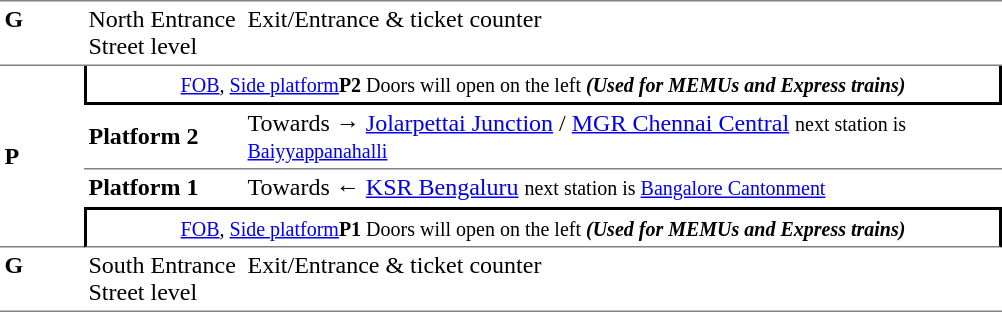<table cellpadding="3" cellspacing="0" border="0">
<tr>
<td valign="top" width="50" style="border-top:solid 1px gray;border-bottom:solid 1px gray;"><strong>G</strong></td>
<td valign="top" width="100" style="border-top:solid 1px gray;border-bottom:solid 1px gray;">North Entrance Street level</td>
<td valign="top" width="390" style="border-top:solid 1px gray;border-bottom:solid 1px gray;">Exit/Entrance & ticket counter</td>
</tr>
<tr>
<td rowspan="4" width="50" valign="center" style="border-bottom:solid 1px gray;"><strong>P</strong></td>
<td colspan="2" style="border-right:solid 2px black;border-left:solid 2px black;border-bottom:solid 2px black;text-align:center;"><a href='#'><small>FOB</small></a><small>, <a href='#'>Side platform</a><strong>P2</strong> Doors will open on the left <strong><em>(Used for MEMUs and Express trains)</em></strong></small></td>
</tr>
<tr>
<td width="100" style="border-bottom:solid 1px gray;"><span><strong>Platform 2</strong></span></td>
<td width="500" style="border-bottom:solid 1px gray;">Towards → <a href='#'>Jolarpettai Junction</a> / <a href='#'>MGR Chennai Central</a> <small>next station is <a href='#'>Baiyyappanahalli</a></small></td>
</tr>
<tr>
<td width="100" style="border-bottom:solid 1px white;"><span><strong>Platform 1</strong></span></td>
<td width="500" style="border-bottom:solid 1px white;">Towards ← <a href='#'>KSR Bengaluru</a> <small>next station is <a href='#'>Bangalore Cantonment</a></small></td>
</tr>
<tr>
<td colspan="2" width="100" align="center" style="border-top:solid 2px black;border-right:solid 2px black;border-left:solid 2px black;border-bottom:solid 1px gray;"><a href='#'><small>FOB</small></a><small>, <a href='#'>Side platform</a><strong>P1</strong> Doors will open on the left <strong><em>(Used for MEMUs and Express trains)</em></strong></small></td>
</tr>
<tr>
<td width="50" valign="top" style="border-bottom:solid 1px gray;"><strong>G</strong></td>
<td width="50" valign="top" style="border-bottom:solid 1px gray;">South Entrance Street level</td>
<td width="50" valign="top" style="border-bottom:solid 1px gray;">Exit/Entrance & ticket counter</td>
</tr>
</table>
